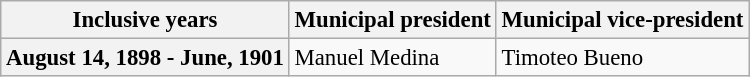<table class="wikitable collapsible autocollapse" style="font-size:95%">
<tr>
<th scope="col">Inclusive years</th>
<th scope="col">Municipal president</th>
<th scope="col">Municipal vice-president</th>
</tr>
<tr>
<th scope="row">August 14, 1898 - June, 1901</th>
<td>Manuel Medina </td>
<td>Timoteo Bueno</td>
</tr>
</table>
